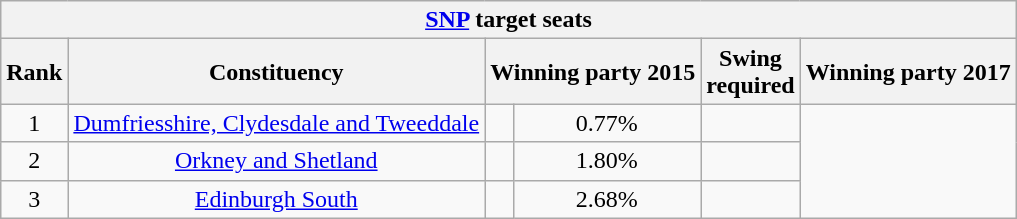<table class="wikitable plainrowheaders sortable" style="text-align:center">
<tr>
<th colspan=7><a href='#'>SNP</a> target seats</th>
</tr>
<tr>
<th>Rank</th>
<th>Constituency</th>
<th colspan=2>Winning party 2015</th>
<th>Swing<br>required</th>
<th colspan=2>Winning party 2017</th>
</tr>
<tr>
<td>1</td>
<td><a href='#'>Dumfriesshire, Clydesdale and Tweeddale</a></td>
<td></td>
<td>0.77%</td>
<td></td>
</tr>
<tr>
<td>2</td>
<td><a href='#'>Orkney and Shetland</a></td>
<td></td>
<td>1.80%</td>
<td></td>
</tr>
<tr>
<td>3</td>
<td><a href='#'>Edinburgh South</a></td>
<td></td>
<td>2.68%</td>
<td></td>
</tr>
</table>
